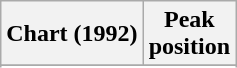<table class="wikitable sortable plainrowheaders">
<tr>
<th scope="col">Chart (1992)</th>
<th scope="col">Peak<br>position</th>
</tr>
<tr>
</tr>
<tr>
</tr>
<tr>
</tr>
</table>
